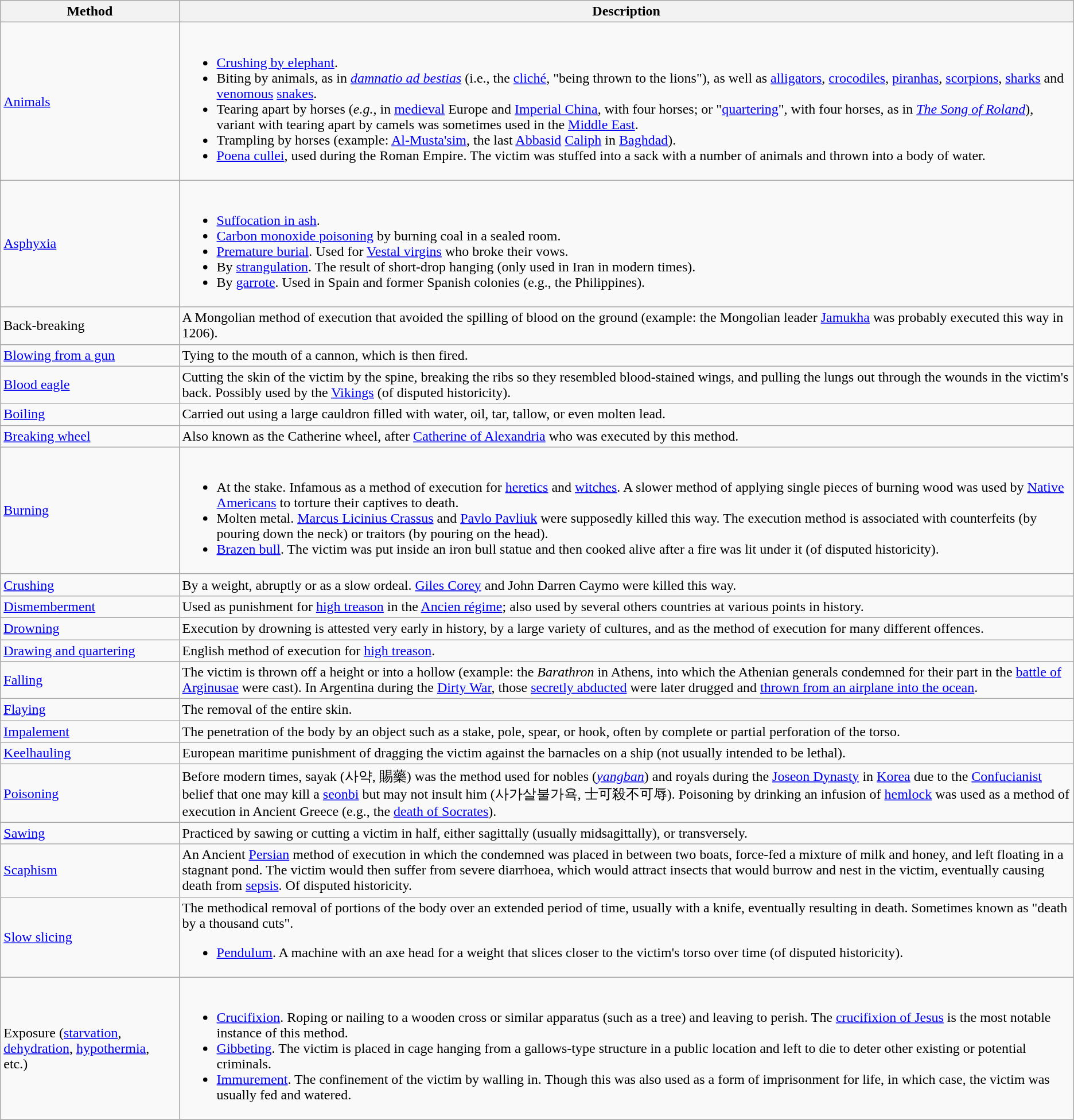<table class="wikitable" border="1">
<tr>
<th>Method</th>
<th>Description</th>
</tr>
<tr>
<td align="centre"><a href='#'>Animals</a></td>
<td><br><ul><li><a href='#'>Crushing by elephant</a>.</li><li>Biting by animals, as in <em><a href='#'>damnatio ad bestias</a></em> (i.e., the <a href='#'>cliché</a>, "being thrown to the lions"), as well as <a href='#'>alligators</a>, <a href='#'>crocodiles</a>, <a href='#'>piranhas</a>, <a href='#'>scorpions</a>, <a href='#'>sharks</a> and <a href='#'>venomous</a> <a href='#'>snakes</a>.</li><li>Tearing apart by horses (<em>e.g.</em>, in <a href='#'>medieval</a> Europe and <a href='#'>Imperial China</a>, with four horses; or "<a href='#'>quartering</a>", with four horses, as in <em><a href='#'>The Song of Roland</a></em>), variant with tearing apart by camels was sometimes used in the <a href='#'>Middle East</a>.</li><li>Trampling by horses (example: <a href='#'>Al-Musta'sim</a>, the last <a href='#'>Abbasid</a> <a href='#'>Caliph</a> in <a href='#'>Baghdad</a>).</li><li><a href='#'>Poena cullei</a>, used during the Roman Empire. The victim was stuffed into a sack with a number of animals and thrown into a body of water.</li></ul></td>
</tr>
<tr>
<td align="centre"><a href='#'>Asphyxia</a></td>
<td><br><ul><li><a href='#'>Suffocation in ash</a>.</li><li><a href='#'>Carbon monoxide poisoning</a> by burning coal in a sealed room.</li><li><a href='#'>Premature burial</a>. Used for <a href='#'>Vestal virgins</a> who broke their vows.</li><li>By <a href='#'>strangulation</a>. The result of short-drop hanging (only used in Iran in modern times).</li><li>By <a href='#'>garrote</a>. Used in Spain and former Spanish colonies (e.g., the Philippines).</li></ul></td>
</tr>
<tr>
<td align="centre">Back-breaking</td>
<td>A Mongolian method of execution that avoided the spilling of blood on the ground (example: the Mongolian leader <a href='#'>Jamukha</a> was probably executed this way in 1206).</td>
</tr>
<tr>
<td align="centre"><a href='#'>Blowing from a gun</a></td>
<td>Tying to the mouth of a cannon, which is then fired.</td>
</tr>
<tr>
<td align="centre"><a href='#'>Blood eagle</a></td>
<td>Cutting the skin of the victim by the spine, breaking the ribs so they resembled blood-stained wings, and pulling the lungs out through the wounds in the victim's back. Possibly used by the <a href='#'>Vikings</a> (of disputed historicity).</td>
</tr>
<tr>
<td align="centre"><a href='#'>Boiling</a></td>
<td>Carried out using a large cauldron filled with water, oil, tar, tallow, or even molten lead.</td>
</tr>
<tr>
<td align="centre"><a href='#'>Breaking wheel</a></td>
<td>Also known as the Catherine wheel, after <a href='#'>Catherine of Alexandria</a> who was executed by this method.</td>
</tr>
<tr>
<td align="centre"><a href='#'>Burning</a></td>
<td><br><ul><li>At the stake. Infamous as a method of execution for <a href='#'>heretics</a> and <a href='#'>witches</a>. A slower method of applying single pieces of burning wood was used by <a href='#'>Native Americans</a> to torture their captives to death.</li><li>Molten metal. <a href='#'>Marcus Licinius Crassus</a> and <a href='#'>Pavlo Pavliuk</a> were supposedly killed this way. The execution method is associated with counterfeits (by pouring down the neck) or traitors (by pouring on the head).</li><li><a href='#'>Brazen bull</a>. The victim was put inside an iron bull statue and then cooked alive after a fire was lit under it (of disputed historicity).</li></ul></td>
</tr>
<tr>
<td align="centre"><a href='#'>Crushing</a></td>
<td>By a weight, abruptly or as a slow ordeal. <a href='#'>Giles Corey</a> and John Darren Caymo were killed this way.</td>
</tr>
<tr>
<td align="centre"><a href='#'>Dismemberment</a></td>
<td>Used as punishment for <a href='#'>high treason</a> in the <a href='#'>Ancien régime</a>; also used by several others countries at various points in history.</td>
</tr>
<tr>
<td align="centre"><a href='#'>Drowning</a></td>
<td>Execution by drowning is attested very early in history, by a large variety of cultures, and as the method of execution for many different offences.</td>
</tr>
<tr>
<td align="centre"><a href='#'>Drawing and quartering</a></td>
<td>English method of execution for <a href='#'>high treason</a>.</td>
</tr>
<tr>
<td align="centre"><a href='#'>Falling</a></td>
<td>The victim is thrown off a height or into a hollow (example: the <em>Barathron</em> in Athens, into which the Athenian generals condemned for their part in the <a href='#'>battle of Arginusae</a> were cast). In Argentina during the <a href='#'>Dirty War</a>, those <a href='#'>secretly abducted</a> were later drugged and <a href='#'>thrown from an airplane into the ocean</a>.</td>
</tr>
<tr>
<td align="centre"><a href='#'>Flaying</a></td>
<td>The  removal of the entire skin.</td>
</tr>
<tr>
<td align="centre"><a href='#'>Impalement</a></td>
<td>The penetration of the body by an object such as a stake, pole, spear, or hook, often by complete or partial perforation of the torso.</td>
</tr>
<tr>
<td align="centre"><a href='#'>Keelhauling</a></td>
<td>European maritime punishment of dragging the victim against the barnacles on a ship (not usually intended to be lethal).</td>
</tr>
<tr>
<td align="centre"><a href='#'>Poisoning</a></td>
<td>Before modern times, sayak (사약, 賜藥) was the method used for nobles (<em><a href='#'>yangban</a></em>) and royals during the <a href='#'>Joseon Dynasty</a> in <a href='#'>Korea</a> due to the <a href='#'>Confucianist</a> belief that one may kill a <a href='#'>seonbi</a> but may not insult him (사가살불가욕, 士可殺不可辱). Poisoning by drinking an infusion of <a href='#'>hemlock</a> was used as a method of execution in Ancient Greece (e.g., the <a href='#'>death of Socrates</a>).</td>
</tr>
<tr>
<td align="centre"><a href='#'>Sawing</a></td>
<td>Practiced by sawing or cutting a victim in half, either sagittally (usually midsagittally), or transversely.</td>
</tr>
<tr>
<td align="centre"><a href='#'>Scaphism</a></td>
<td>An Ancient <a href='#'>Persian</a> method of execution in which the condemned was placed in between two boats, force-fed a mixture of milk and honey, and left floating in a stagnant pond. The victim would then suffer from severe diarrhoea, which would attract insects that would burrow and nest in the victim, eventually causing death from <a href='#'>sepsis</a>. Of disputed historicity.</td>
</tr>
<tr>
<td align="centre"><a href='#'>Slow slicing</a></td>
<td>The methodical removal of portions of the body over an extended period of time, usually with a knife, eventually resulting in death. Sometimes known as "death by a thousand cuts".<br><ul><li><a href='#'>Pendulum</a>. A machine with an axe head for a weight that slices closer to the victim's torso over time (of disputed historicity).</li></ul></td>
</tr>
<tr>
<td align="centre">Exposure (<a href='#'>starvation</a>, <a href='#'>dehydration</a>, <a href='#'>hypothermia</a>, etc.)</td>
<td><br><ul><li><a href='#'>Crucifixion</a>. Roping or nailing to a wooden cross or similar apparatus (such as a tree) and leaving to perish. The <a href='#'>crucifixion of Jesus</a> is the most notable instance of this method.</li><li><a href='#'>Gibbeting</a>. The victim is placed in cage hanging from a gallows-type structure in a public location and left to die to deter other existing or potential criminals.</li><li><a href='#'>Immurement</a>. The confinement of the victim by walling in. Though this was also used as a form of imprisonment for life, in which case, the victim was usually fed and watered.</li></ul></td>
</tr>
<tr>
</tr>
</table>
